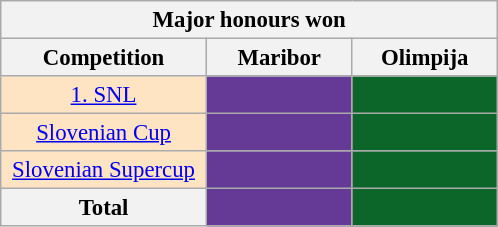<table class="wikitable" style="text-align:center;font-size:95%">
<tr>
<th colspan=3>Major honours won</th>
</tr>
<tr>
<th width="130">Competition</th>
<th width="90">Maribor</th>
<th width="90">Olimpija</th>
</tr>
<tr>
<td bgcolor=#FFE4C4><a href='#'>1. SNL</a></td>
<td style="background-color:#653A97"></td>
<td style="background-color:#0C6629"></td>
</tr>
<tr>
<td bgcolor=#FFE4C4><a href='#'>Slovenian Cup</a></td>
<td style="background-color:#653A97"></td>
<td style="background-color:#0C6629"></td>
</tr>
<tr>
<td bgcolor=#FFE4C4><a href='#'>Slovenian Supercup</a></td>
<td style="background-color:#653A97"></td>
<td style="background-color:#0C6629"></td>
</tr>
<tr>
<th>Total</th>
<td style="background-color:#653A97"></td>
<td style="background-color:#0C6629"></td>
</tr>
</table>
